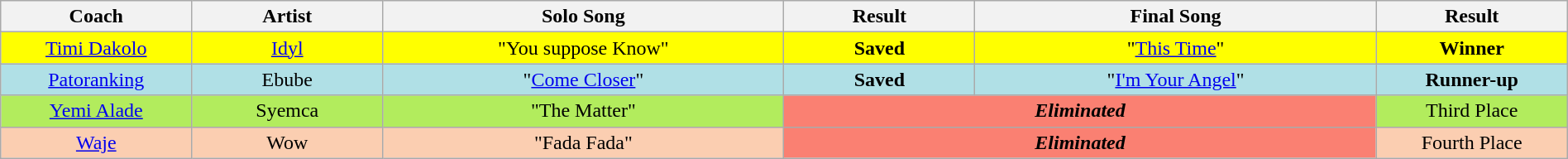<table class="wikitable" style="text-align:center; width:100%;">
<tr>
<th style="width:10%;">Coach</th>
<th style="width:10%;">Artist</th>
<th style="width:21%;">Solo Song</th>
<th style="width:10%;">Result</th>
<th style="width:21%;">Final Song</th>
<th style="width:10%;">Result</th>
</tr>
<tr>
<td style="background:yellow;"><a href='#'>Timi Dakolo</a></td>
<td style="background:yellow;"><a href='#'>Idyl</a></td>
<td style="background:yellow;">"You suppose Know"</td>
<td style="background:yellow;"><strong>Saved</strong></td>
<td style="background:yellow;">"<a href='#'>This Time</a>"</td>
<td style="background:yellow;"><strong>Winner</strong></td>
</tr>
<tr>
<td style="background:#B0E0E6;"><a href='#'>Patoranking</a></td>
<td style="background:#B0E0E6;">Ebube</td>
<td style="background:#B0E0E6;">"<a href='#'>Come Closer</a>"</td>
<td style="background:#B0E0E6;"><strong>Saved</strong></td>
<td style="background:#B0E0E6;">"<a href='#'>I'm Your Angel</a>"</td>
<td style="background:#B0E0E6;"><strong>Runner-up</strong></td>
</tr>
<tr>
<td style="background:#B2EC5D;"><a href='#'>Yemi Alade</a></td>
<td style="background:#B2EC5D;">Syemca</td>
<td style="background:#B2EC5D;">"The Matter"</td>
<td colspan="2" style="background: #FA8072"><strong><em>Eliminated</em></strong></td>
<td style="background:#B2EC5D;">Third Place</td>
</tr>
<tr>
<td style="background:#FBCEB1;"><a href='#'>Waje</a></td>
<td style="background:#FBCEB1;">Wow</td>
<td style="background:#FBCEB1;">"Fada Fada"</td>
<td colspan="2" style="background: #FA8072"><strong><em> Eliminated</em></strong></td>
<td style="background:#FBCEB1;">Fourth Place</td>
</tr>
</table>
